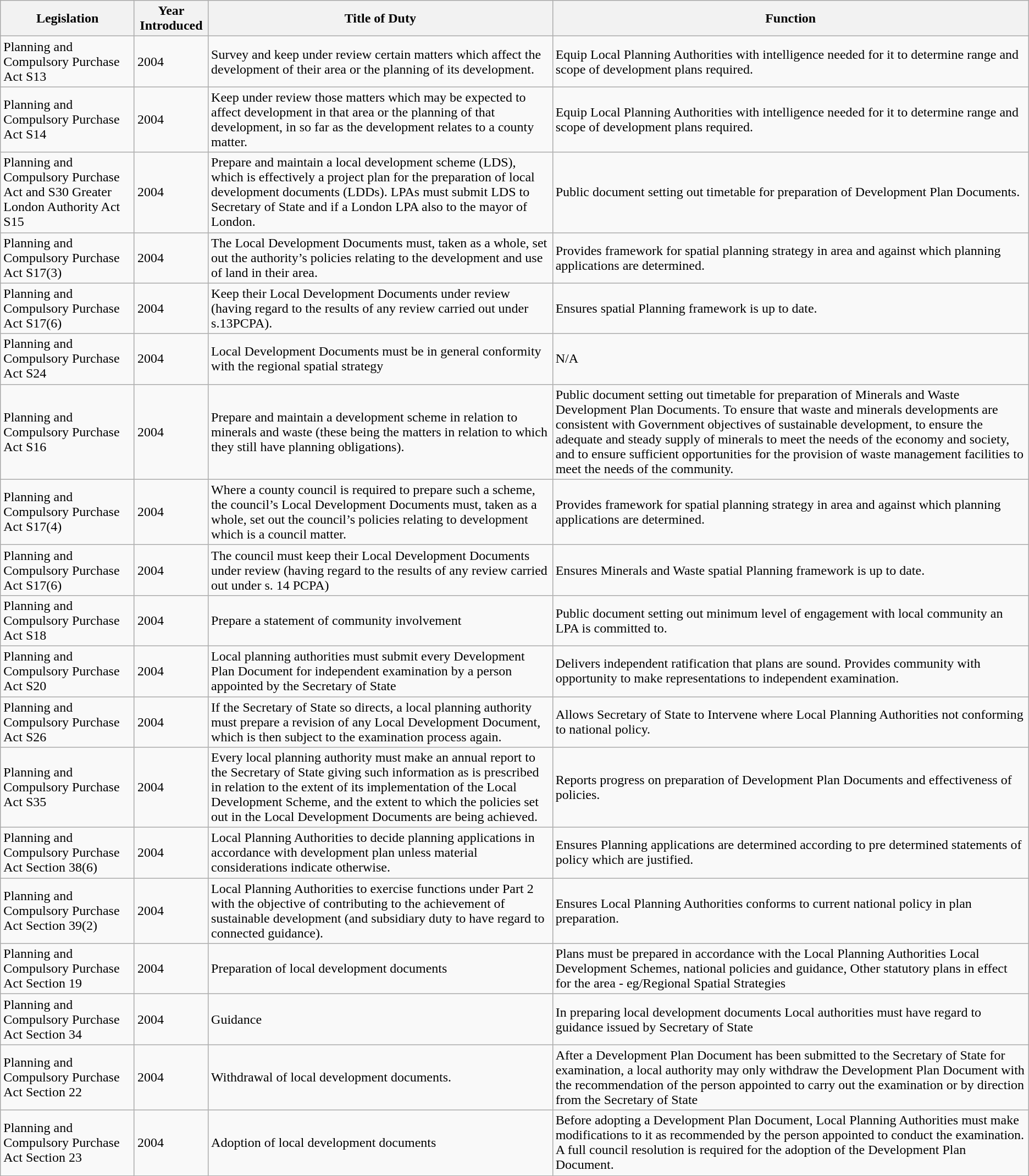<table class="wikitable sortable mw-collapsible mw-collapsed">
<tr>
<th>Legislation</th>
<th>Year Introduced</th>
<th>Title of Duty</th>
<th>Function</th>
</tr>
<tr>
<td>Planning  and Compulsory Purchase Act S13</td>
<td>2004</td>
<td>Survey and keep  under review certain matters which affect the development of their area or  the planning of its development.</td>
<td>Equip Local  Planning Authorities with intelligence needed for it to determine range and  scope of development plans required.</td>
</tr>
<tr>
<td>Planning and Compulsory Purchase Act S14</td>
<td>2004</td>
<td>Keep  under review those matters which may be expected to affect development in  that area or the planning of that development, in so far as the development  relates to a county matter.</td>
<td>Equip  Local Planning Authorities with intelligence needed for it to determine range  and scope of development plans required.</td>
</tr>
<tr>
<td>Planning and Compulsory Purchase Act and S30 Greater London Authority Act S15</td>
<td>2004</td>
<td>Prepare  and maintain a local development scheme (LDS), which is effectively a project  plan for the preparation of local development documents (LDDs). LPAs must  submit LDS to Secretary of State and if a London LPA also to the mayor of  London.</td>
<td>Public  document setting out timetable for preparation of Development Plan Documents.</td>
</tr>
<tr>
<td>Planning and Compulsory Purchase Act S17(3)</td>
<td>2004</td>
<td>The  Local Development Documents must, taken as a whole, set out the authority’s  policies relating to the development and use of land in their area.</td>
<td>Provides  framework for spatial planning strategy in area and against which planning  applications are determined.</td>
</tr>
<tr>
<td>Planning and Compulsory Purchase Act S17(6)</td>
<td>2004</td>
<td>Keep  their Local Development Documents under review (having regard to the results  of any review carried out under s.13PCPA).</td>
<td>Ensures  spatial Planning framework is up to date.</td>
</tr>
<tr>
<td>Planning and Compulsory Purchase Act S24</td>
<td>2004</td>
<td>Local  Development Documents must be in general conformity with the regional spatial  strategy</td>
<td>N/A</td>
</tr>
<tr>
<td>Planning and Compulsory Purchase Act S16</td>
<td>2004</td>
<td>Prepare  and maintain a development scheme in relation to minerals and waste (these  being the matters in relation to which they still have planning obligations).</td>
<td>Public  document setting out timetable for preparation of Minerals and Waste  Development Plan Documents. To ensure that waste and minerals developments  are consistent with Government objectives of sustainable development, to  ensure the adequate and steady supply of minerals to meet the needs of the  economy and society, and to ensure sufficient opportunities for the provision  of waste management facilities to meet the needs of the community.</td>
</tr>
<tr>
<td>Planning and Compulsory Purchase Act S17(4)</td>
<td>2004</td>
<td>Where  a county council is required to prepare such a scheme, the council’s Local  Development Documents must, taken as a whole, set out the council’s policies  relating to development which is a council matter.</td>
<td>Provides  framework for spatial planning strategy in area and against which planning  applications are determined.</td>
</tr>
<tr>
<td>Planning and Compulsory Purchase Act S17(6)</td>
<td>2004</td>
<td>The  council must keep their Local Development Documents under review (having  regard to the results of any review carried out under s. 14 PCPA)</td>
<td>Ensures  Minerals and Waste spatial Planning framework is up to date.</td>
</tr>
<tr>
<td>Planning and Compulsory Purchase Act S18</td>
<td>2004</td>
<td>Prepare  a statement of community involvement</td>
<td>Public  document setting out minimum level of engagement with local community an LPA  is committed to.</td>
</tr>
<tr>
<td>Planning and Compulsory Purchase Act S20</td>
<td>2004</td>
<td>Local  planning authorities must submit every Development Plan Document for  independent examination by a person appointed by the Secretary of State</td>
<td>Delivers  independent ratification that plans are sound. Provides community with  opportunity to make representations to independent examination.</td>
</tr>
<tr>
<td>Planning and Compulsory Purchase Act S26</td>
<td>2004</td>
<td>If  the Secretary of State so directs, a local planning authority must prepare a  revision of any Local Development Document, which is then subject to the  examination process again.</td>
<td>Allows  Secretary of State to Intervene where Local Planning Authorities not  conforming to national policy.</td>
</tr>
<tr>
<td>Planning and Compulsory Purchase Act S35</td>
<td>2004</td>
<td>Every  local planning authority must make an annual report to the Secretary of State  giving such information as is prescribed in relation to the extent of its  implementation of the Local Development Scheme, and the extent to which the  policies set out in the Local Development Documents are being achieved.</td>
<td>Reports  progress on preparation of Development Plan Documents and effectiveness of  policies.</td>
</tr>
<tr>
<td>Planning and Compulsory Purchase Act Section 38(6)</td>
<td>2004</td>
<td>Local  Planning Authorities to decide planning applications in accordance with  development plan unless material considerations indicate otherwise.</td>
<td>Ensures  Planning applications are determined according to pre determined statements  of policy which are justified.</td>
</tr>
<tr>
<td>Planning and Compulsory Purchase Act Section 39(2)</td>
<td>2004</td>
<td>Local  Planning Authorities to exercise functions under Part 2 with the objective of  contributing to the achievement of sustainable development (and subsidiary  duty to have regard to connected guidance).</td>
<td>Ensures  Local Planning Authorities conforms to current national policy in plan  preparation.</td>
</tr>
<tr>
<td>Planning and Compulsory Purchase Act Section 19</td>
<td>2004</td>
<td>Preparation  of local development documents</td>
<td>Plans  must be prepared in accordance with the Local Planning Authorities Local  Development Schemes, national policies and guidance, Other statutory plans in  effect for the area - eg/Regional Spatial Strategies</td>
</tr>
<tr>
<td>Planning and Compulsory Purchase Act Section 34</td>
<td>2004</td>
<td>Guidance</td>
<td>In  preparing local development documents Local authorities must have regard to  guidance issued by Secretary of State</td>
</tr>
<tr>
<td>Planning and Compulsory Purchase Act Section 22</td>
<td>2004</td>
<td>Withdrawal  of local development documents.</td>
<td>After  a Development Plan Document has been submitted to the Secretary of State for  examination, a local authority may only withdraw the Development Plan  Document with the recommendation of the person appointed to carry out the  examination or by direction from the Secretary of State</td>
</tr>
<tr>
<td>Planning and Compulsory Purchase Act Section 23</td>
<td>2004</td>
<td>Adoption  of local development documents</td>
<td>Before  adopting a Development Plan Document, Local Planning Authorities must make  modifications to it as recommended by the person appointed to conduct the  examination. A full council resolution is required for the adoption of the  Development Plan Document.</td>
</tr>
</table>
